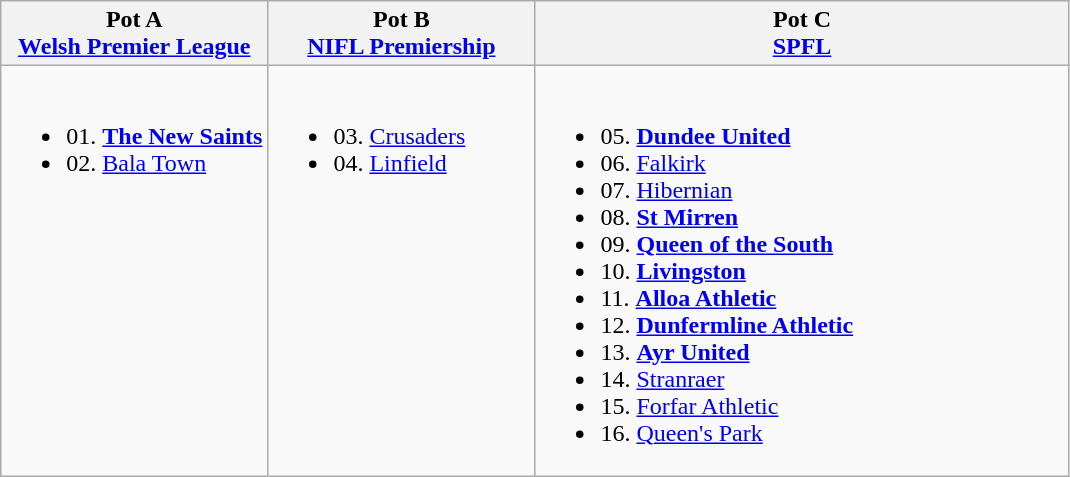<table class="wikitable">
<tr>
<th style="width:25%;">Pot A<br> <a href='#'>Welsh Premier League</a></th>
<th style="width:25%;">Pot B<br> <a href='#'>NIFL Premiership</a></th>
<th style="width:50%;">Pot C<br> <a href='#'>SPFL</a></th>
</tr>
<tr>
<td valign=top><br><ul><li>01. <strong><a href='#'>The New Saints</a></strong></li><li>02. <a href='#'>Bala Town</a></li></ul></td>
<td valign=top><br><ul><li>03. <a href='#'>Crusaders</a></li><li>04. <a href='#'>Linfield</a></li></ul></td>
<td valign=top><br><ul><li>05. <strong><a href='#'>Dundee United</a></strong></li><li>06. <a href='#'>Falkirk</a></li><li>07. <a href='#'>Hibernian</a></li><li>08. <strong><a href='#'>St Mirren</a></strong></li><li>09. <strong><a href='#'>Queen of the South</a></strong></li><li>10. <strong><a href='#'>Livingston</a></strong></li><li>11. <strong><a href='#'>Alloa Athletic</a></strong></li><li>12. <strong><a href='#'>Dunfermline Athletic</a></strong></li><li>13. <strong><a href='#'>Ayr United</a></strong></li><li>14. <a href='#'>Stranraer</a></li><li>15. <a href='#'>Forfar Athletic</a></li><li>16. <a href='#'>Queen's Park</a></li></ul>
</td>
</tr>
</table>
